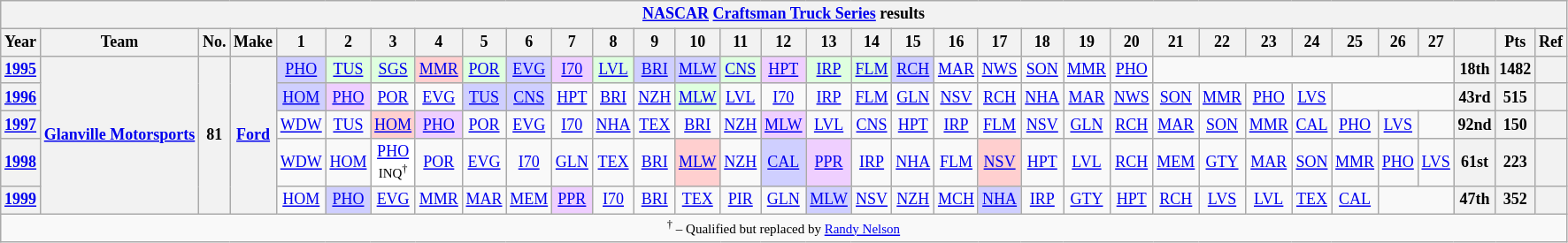<table class="wikitable" style="text-align:center; font-size:75%">
<tr>
<th colspan=45><a href='#'>NASCAR</a> <a href='#'>Craftsman Truck Series</a> results</th>
</tr>
<tr>
<th>Year</th>
<th>Team</th>
<th>No.</th>
<th>Make</th>
<th>1</th>
<th>2</th>
<th>3</th>
<th>4</th>
<th>5</th>
<th>6</th>
<th>7</th>
<th>8</th>
<th>9</th>
<th>10</th>
<th>11</th>
<th>12</th>
<th>13</th>
<th>14</th>
<th>15</th>
<th>16</th>
<th>17</th>
<th>18</th>
<th>19</th>
<th>20</th>
<th>21</th>
<th>22</th>
<th>23</th>
<th>24</th>
<th>25</th>
<th>26</th>
<th>27</th>
<th></th>
<th>Pts</th>
<th>Ref</th>
</tr>
<tr>
<th><a href='#'>1995</a></th>
<th rowspan=5><a href='#'>Glanville Motorsports</a></th>
<th rowspan=5>81</th>
<th rowspan=5><a href='#'>Ford</a></th>
<td style="background:#CFCFFF;"><a href='#'>PHO</a><br></td>
<td style="background:#DFFFDF;"><a href='#'>TUS</a><br></td>
<td style="background:#DFFFDF;"><a href='#'>SGS</a><br></td>
<td style="background:#FFCFCF;"><a href='#'>MMR</a><br></td>
<td style="background:#DFFFDF;"><a href='#'>POR</a><br></td>
<td style="background:#CFCFFF;"><a href='#'>EVG</a><br></td>
<td style="background:#EFCFFF;"><a href='#'>I70</a><br></td>
<td style="background:#DFFFDF;"><a href='#'>LVL</a><br></td>
<td style="background:#CFCFFF;"><a href='#'>BRI</a><br></td>
<td style="background:#CFCFFF;"><a href='#'>MLW</a><br></td>
<td style="background:#DFFFDF;"><a href='#'>CNS</a><br></td>
<td style="background:#EFCFFF;"><a href='#'>HPT</a><br></td>
<td style="background:#DFFFDF;"><a href='#'>IRP</a><br></td>
<td style="background:#DFFFDF;"><a href='#'>FLM</a><br></td>
<td style="background:#CFCFFF;"><a href='#'>RCH</a><br></td>
<td><a href='#'>MAR</a></td>
<td><a href='#'>NWS</a></td>
<td><a href='#'>SON</a></td>
<td><a href='#'>MMR</a></td>
<td><a href='#'>PHO</a></td>
<td colspan=7></td>
<th>18th</th>
<th>1482</th>
<th></th>
</tr>
<tr>
<th><a href='#'>1996</a></th>
<td style="background:#CFCFFF;"><a href='#'>HOM</a><br></td>
<td style="background:#EFCFFF;"><a href='#'>PHO</a><br></td>
<td><a href='#'>POR</a></td>
<td><a href='#'>EVG</a></td>
<td style="background:#CFCFFF;"><a href='#'>TUS</a><br></td>
<td style="background:#CFCFFF;"><a href='#'>CNS</a><br></td>
<td><a href='#'>HPT</a></td>
<td><a href='#'>BRI</a></td>
<td><a href='#'>NZH</a></td>
<td style="background:#DFFFDF;"><a href='#'>MLW</a><br></td>
<td><a href='#'>LVL</a></td>
<td><a href='#'>I70</a></td>
<td><a href='#'>IRP</a></td>
<td><a href='#'>FLM</a></td>
<td><a href='#'>GLN</a></td>
<td><a href='#'>NSV</a></td>
<td><a href='#'>RCH</a></td>
<td><a href='#'>NHA</a></td>
<td><a href='#'>MAR</a></td>
<td><a href='#'>NWS</a></td>
<td><a href='#'>SON</a></td>
<td><a href='#'>MMR</a></td>
<td><a href='#'>PHO</a></td>
<td><a href='#'>LVS</a></td>
<td colspan=3></td>
<th>43rd</th>
<th>515</th>
<th></th>
</tr>
<tr>
<th><a href='#'>1997</a></th>
<td><a href='#'>WDW</a></td>
<td><a href='#'>TUS</a></td>
<td style="background:#FFCFCF;"><a href='#'>HOM</a><br></td>
<td style="background:#EFCFFF;"><a href='#'>PHO</a><br></td>
<td><a href='#'>POR</a></td>
<td><a href='#'>EVG</a></td>
<td><a href='#'>I70</a></td>
<td><a href='#'>NHA</a></td>
<td><a href='#'>TEX</a></td>
<td><a href='#'>BRI</a></td>
<td><a href='#'>NZH</a></td>
<td style="background:#EFCFFF;"><a href='#'>MLW</a><br></td>
<td><a href='#'>LVL</a></td>
<td><a href='#'>CNS</a></td>
<td><a href='#'>HPT</a></td>
<td><a href='#'>IRP</a></td>
<td><a href='#'>FLM</a></td>
<td><a href='#'>NSV</a></td>
<td><a href='#'>GLN</a></td>
<td><a href='#'>RCH</a></td>
<td><a href='#'>MAR</a></td>
<td><a href='#'>SON</a></td>
<td><a href='#'>MMR</a></td>
<td><a href='#'>CAL</a></td>
<td><a href='#'>PHO</a></td>
<td><a href='#'>LVS</a></td>
<td></td>
<th>92nd</th>
<th>150</th>
<th></th>
</tr>
<tr>
<th><a href='#'>1998</a></th>
<td><a href='#'>WDW</a></td>
<td><a href='#'>HOM</a></td>
<td style="background:#FFFFFF;"><a href='#'>PHO</a><br><small>INQ<sup>†</sup></small></td>
<td><a href='#'>POR</a></td>
<td><a href='#'>EVG</a></td>
<td><a href='#'>I70</a></td>
<td><a href='#'>GLN</a></td>
<td><a href='#'>TEX</a></td>
<td><a href='#'>BRI</a></td>
<td style="background:#FFCFCF;"><a href='#'>MLW</a><br></td>
<td><a href='#'>NZH</a></td>
<td style="background:#CFCFFF;"><a href='#'>CAL</a><br></td>
<td style="background:#EFCFFF;"><a href='#'>PPR</a><br></td>
<td><a href='#'>IRP</a></td>
<td><a href='#'>NHA</a></td>
<td><a href='#'>FLM</a></td>
<td style="background:#FFCFCF;"><a href='#'>NSV</a><br></td>
<td><a href='#'>HPT</a></td>
<td><a href='#'>LVL</a></td>
<td><a href='#'>RCH</a></td>
<td><a href='#'>MEM</a></td>
<td><a href='#'>GTY</a></td>
<td><a href='#'>MAR</a></td>
<td><a href='#'>SON</a></td>
<td><a href='#'>MMR</a></td>
<td><a href='#'>PHO</a></td>
<td><a href='#'>LVS</a></td>
<th>61st</th>
<th>223</th>
<th></th>
</tr>
<tr>
<th><a href='#'>1999</a></th>
<td><a href='#'>HOM</a></td>
<td style="background:#CFCFFF;"><a href='#'>PHO</a><br></td>
<td><a href='#'>EVG</a></td>
<td><a href='#'>MMR</a></td>
<td><a href='#'>MAR</a></td>
<td><a href='#'>MEM</a></td>
<td style="background:#EFCFFF;"><a href='#'>PPR</a><br></td>
<td><a href='#'>I70</a></td>
<td><a href='#'>BRI</a></td>
<td><a href='#'>TEX</a></td>
<td><a href='#'>PIR</a></td>
<td><a href='#'>GLN</a></td>
<td style="background:#CFCFFF;"><a href='#'>MLW</a><br></td>
<td><a href='#'>NSV</a></td>
<td><a href='#'>NZH</a></td>
<td><a href='#'>MCH</a></td>
<td style="background:#CFCFFF;"><a href='#'>NHA</a><br></td>
<td><a href='#'>IRP</a></td>
<td><a href='#'>GTY</a></td>
<td><a href='#'>HPT</a></td>
<td><a href='#'>RCH</a></td>
<td><a href='#'>LVS</a></td>
<td><a href='#'>LVL</a></td>
<td><a href='#'>TEX</a></td>
<td><a href='#'>CAL</a></td>
<td colspan=2></td>
<th>47th</th>
<th>352</th>
<th></th>
</tr>
<tr>
<td colspan=42><small><sup>†</sup> – Qualified but replaced by <a href='#'>Randy Nelson</a></small></td>
</tr>
</table>
